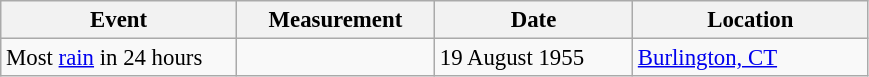<table class="wikitable" style="font-size: 95%;" |>
<tr>
<th width="150">Event</th>
<th width="125">Measurement</th>
<th width="125">Date</th>
<th width="150">Location</th>
</tr>
<tr>
<td>Most <a href='#'>rain</a> in 24 hours</td>
<td></td>
<td>19 August 1955</td>
<td><a href='#'>Burlington, CT</a></td>
</tr>
</table>
